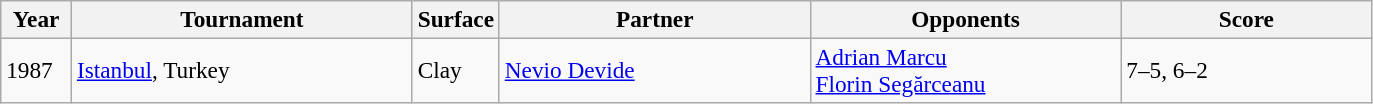<table class="sortable wikitable" style=font-size:97%>
<tr>
<th style="width:40px">Year</th>
<th style="width:220px">Tournament</th>
<th style="width:50px">Surface</th>
<th style="width:200px">Partner</th>
<th style="width:200px">Opponents</th>
<th style="width:160px" class="unsortable">Score</th>
</tr>
<tr>
<td>1987</td>
<td><a href='#'>Istanbul</a>, Turkey</td>
<td>Clay</td>
<td> <a href='#'>Nevio Devide</a></td>
<td> <a href='#'>Adrian Marcu</a><br> <a href='#'>Florin Segărceanu</a></td>
<td>7–5, 6–2</td>
</tr>
</table>
